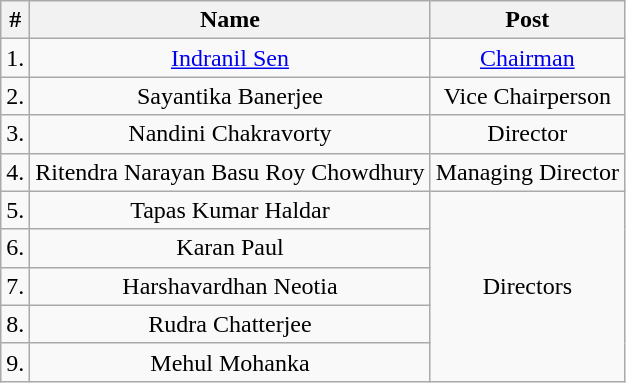<table class="wikitable" style="text-align:center">
<tr>
<th>#</th>
<th>Name</th>
<th>Post</th>
</tr>
<tr>
<td>1.</td>
<td><a href='#'>Indranil Sen</a></td>
<td><a href='#'>Chairman</a></td>
</tr>
<tr>
<td>2.</td>
<td>Sayantika Banerjee</td>
<td>Vice Chairperson</td>
</tr>
<tr>
<td>3.</td>
<td>Nandini Chakravorty</td>
<td>Director</td>
</tr>
<tr>
<td>4.</td>
<td>Ritendra Narayan Basu Roy Chowdhury</td>
<td>Managing Director</td>
</tr>
<tr>
<td>5.</td>
<td>Tapas Kumar Haldar</td>
<td rowspan="5">Directors</td>
</tr>
<tr>
<td>6.</td>
<td>Karan Paul</td>
</tr>
<tr>
<td>7.</td>
<td>Harshavardhan Neotia</td>
</tr>
<tr>
<td>8.</td>
<td>Rudra Chatterjee</td>
</tr>
<tr>
<td>9.</td>
<td>Mehul Mohanka</td>
</tr>
</table>
